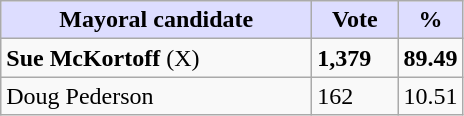<table class="wikitable">
<tr>
<th style="background:#ddf;" width="200px">Mayoral candidate</th>
<th style="background:#ddf;" width="50px">Vote</th>
<th style="background:#ddf;" width="30px">%</th>
</tr>
<tr>
<td><strong>Sue McKortoff</strong> (X)</td>
<td><strong>1,379</strong></td>
<td><strong>89.49</strong></td>
</tr>
<tr>
<td>Doug Pederson</td>
<td>162</td>
<td>10.51</td>
</tr>
</table>
